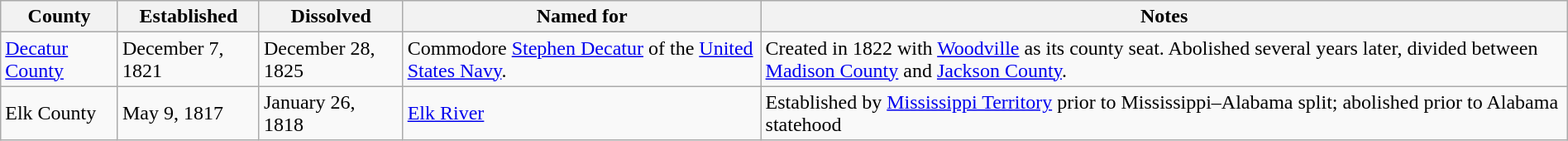<table class="wikitable" style="margin:auto;">
<tr>
<th>County</th>
<th>Established</th>
<th>Dissolved</th>
<th>Named for</th>
<th>Notes</th>
</tr>
<tr>
<td><a href='#'>Decatur County</a></td>
<td>December 7, 1821</td>
<td>December 28, 1825</td>
<td>Commodore <a href='#'>Stephen Decatur</a> of the <a href='#'>United States Navy</a>.</td>
<td>Created in 1822 with <a href='#'>Woodville</a> as its county seat. Abolished several years later, divided between <a href='#'>Madison County</a> and <a href='#'>Jackson County</a>.</td>
</tr>
<tr>
<td>Elk County</td>
<td>May 9, 1817</td>
<td>January 26, 1818</td>
<td><a href='#'>Elk River</a></td>
<td>Established by <a href='#'>Mississippi Territory</a> prior to Mississippi–Alabama split; abolished prior to Alabama statehood</td>
</tr>
</table>
